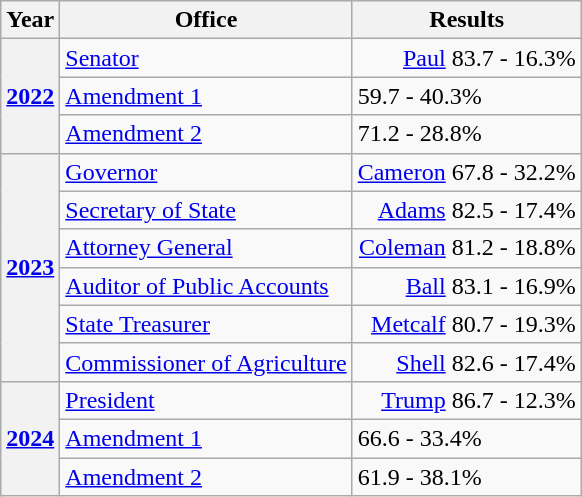<table class=wikitable>
<tr>
<th>Year</th>
<th>Office</th>
<th>Results</th>
</tr>
<tr>
<th rowspan=3><a href='#'>2022</a></th>
<td><a href='#'>Senator</a></td>
<td align="right" ><a href='#'>Paul</a> 83.7 - 16.3%</td>
</tr>
<tr>
<td><a href='#'>Amendment 1</a></td>
<td> 59.7 - 40.3%</td>
</tr>
<tr>
<td><a href='#'>Amendment 2</a></td>
<td> 71.2 - 28.8%</td>
</tr>
<tr>
<th rowspan=6><a href='#'>2023</a></th>
<td><a href='#'>Governor</a></td>
<td align="right" ><a href='#'>Cameron</a> 67.8 - 32.2%</td>
</tr>
<tr>
<td><a href='#'>Secretary of State</a></td>
<td align="right" ><a href='#'>Adams</a> 82.5 - 17.4%</td>
</tr>
<tr>
<td><a href='#'>Attorney General</a></td>
<td align="right" ><a href='#'>Coleman</a> 81.2 - 18.8%</td>
</tr>
<tr>
<td><a href='#'>Auditor of Public Accounts</a></td>
<td align="right" ><a href='#'>Ball</a> 83.1 - 16.9%</td>
</tr>
<tr>
<td><a href='#'>State Treasurer</a></td>
<td align="right" ><a href='#'>Metcalf</a> 80.7 - 19.3%</td>
</tr>
<tr>
<td><a href='#'>Commissioner of Agriculture</a></td>
<td align="right" ><a href='#'>Shell</a> 82.6 - 17.4%</td>
</tr>
<tr>
<th rowspan=3><a href='#'>2024</a></th>
<td><a href='#'>President</a></td>
<td align="right" ><a href='#'>Trump</a> 86.7 - 12.3%</td>
</tr>
<tr>
<td><a href='#'>Amendment 1</a></td>
<td> 66.6 - 33.4%</td>
</tr>
<tr>
<td><a href='#'>Amendment 2</a></td>
<td> 61.9 - 38.1%</td>
</tr>
</table>
